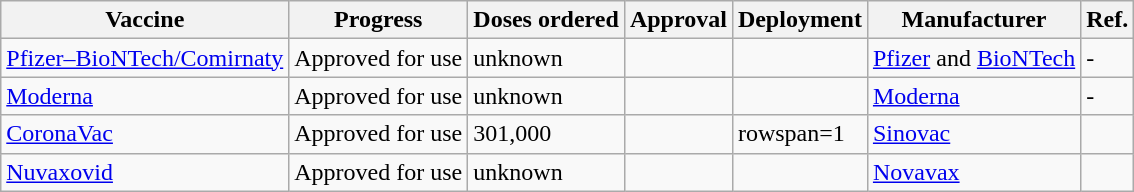<table class="wikitable">
<tr>
<th>Vaccine</th>
<th>Progress</th>
<th>Doses ordered</th>
<th>Approval</th>
<th>Deployment</th>
<th>Manufacturer</th>
<th>Ref.</th>
</tr>
<tr>
<td><a href='#'>Pfizer–BioNTech/Comirnaty</a></td>
<td>Approved for use</td>
<td>unknown</td>
<td> </td>
<td></td>
<td> <a href='#'>Pfizer</a> and <a href='#'>BioNTech</a></td>
<td>-</td>
</tr>
<tr>
<td><a href='#'>Moderna</a></td>
<td>Approved for use</td>
<td>unknown</td>
<td> </td>
<td></td>
<td> <a href='#'>Moderna</a></td>
<td>-</td>
</tr>
<tr>
<td><a href='#'>CoronaVac</a></td>
<td>Approved for use</td>
<td>301,000</td>
<td> </td>
<td>rowspan=1 </td>
<td> <a href='#'>Sinovac</a></td>
<td></td>
</tr>
<tr>
<td><a href='#'>Nuvaxovid</a></td>
<td>Approved for use</td>
<td>unknown</td>
<td> </td>
<td></td>
<td> <a href='#'>Novavax</a></td>
<td></td>
</tr>
</table>
